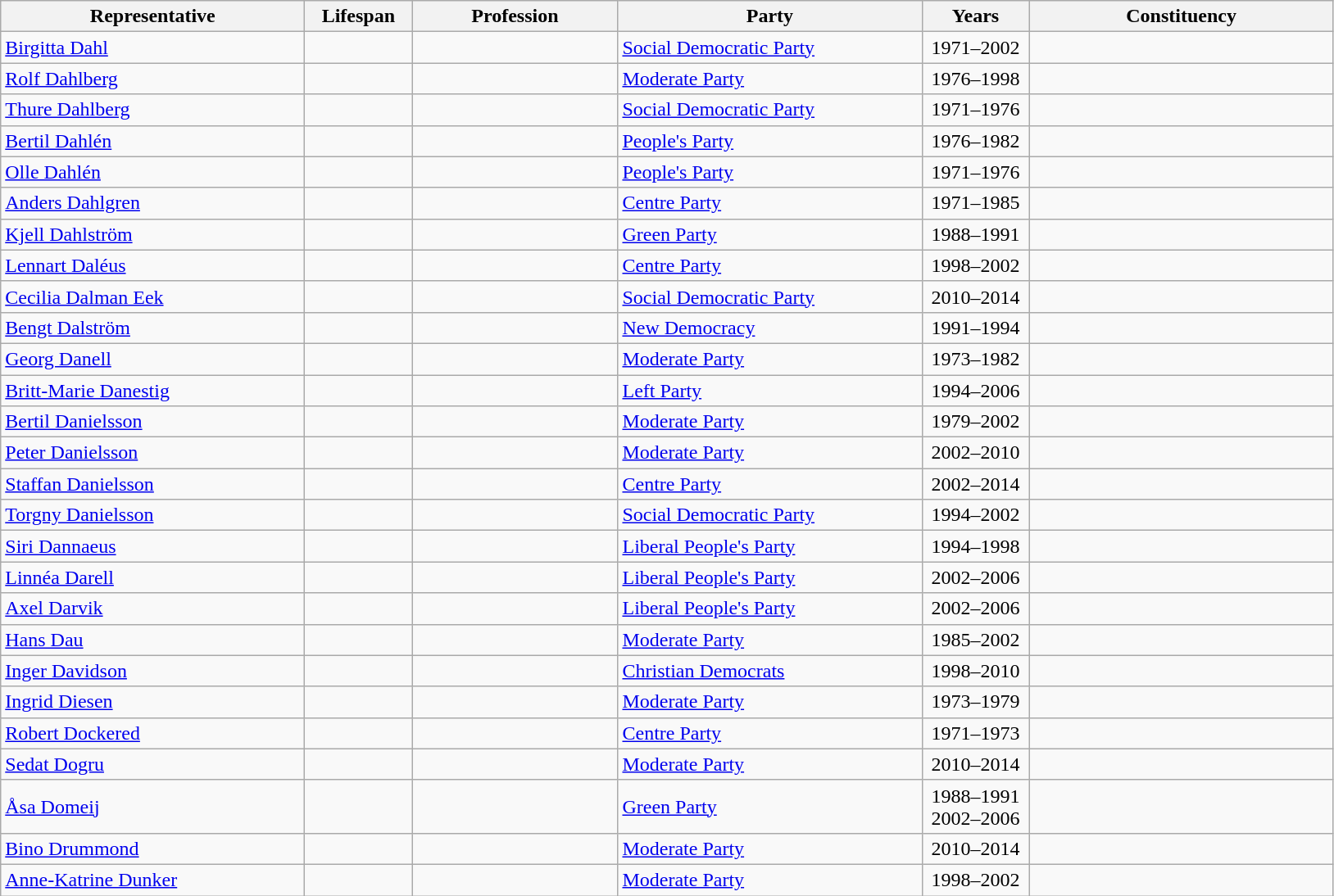<table class="wikitable">
<tr>
<th style="width:15em">Representative</th>
<th style="width:5em">Lifespan</th>
<th style="width:10em">Profession</th>
<th style="width:15em">Party</th>
<th style="width:5em">Years</th>
<th style="width:15em">Constituency</th>
</tr>
<tr>
<td><a href='#'>Birgitta Dahl</a></td>
<td align=center></td>
<td></td>
<td> <a href='#'>Social Democratic Party</a></td>
<td align=center>1971–2002</td>
<td></td>
</tr>
<tr>
<td><a href='#'>Rolf Dahlberg</a></td>
<td align=center></td>
<td></td>
<td> <a href='#'>Moderate Party</a></td>
<td align=center>1976–1998</td>
<td></td>
</tr>
<tr>
<td><a href='#'>Thure Dahlberg</a></td>
<td align=center></td>
<td></td>
<td> <a href='#'>Social Democratic Party</a></td>
<td align=center>1971–1976</td>
<td></td>
</tr>
<tr>
<td><a href='#'>Bertil Dahlén</a></td>
<td align=center></td>
<td></td>
<td> <a href='#'>People's Party</a></td>
<td align=center>1976–1982</td>
<td></td>
</tr>
<tr>
<td><a href='#'>Olle Dahlén</a></td>
<td align=center></td>
<td></td>
<td> <a href='#'>People's Party</a></td>
<td align=center>1971–1976</td>
<td></td>
</tr>
<tr>
<td><a href='#'>Anders Dahlgren</a></td>
<td align=center></td>
<td></td>
<td> <a href='#'>Centre Party</a></td>
<td align=center>1971–1985</td>
<td></td>
</tr>
<tr>
<td><a href='#'>Kjell Dahlström</a></td>
<td align=center></td>
<td></td>
<td> <a href='#'>Green Party</a></td>
<td align=center>1988–1991</td>
<td></td>
</tr>
<tr>
<td><a href='#'>Lennart Daléus</a></td>
<td align=center></td>
<td></td>
<td> <a href='#'>Centre Party</a></td>
<td align=center>1998–2002</td>
<td></td>
</tr>
<tr>
<td><a href='#'>Cecilia Dalman Eek</a></td>
<td align=center></td>
<td></td>
<td> <a href='#'>Social Democratic Party</a></td>
<td align=center>2010–2014</td>
<td></td>
</tr>
<tr>
<td><a href='#'>Bengt Dalström</a></td>
<td align=center></td>
<td></td>
<td> <a href='#'>New Democracy</a></td>
<td align=center>1991–1994</td>
<td></td>
</tr>
<tr>
<td><a href='#'>Georg Danell</a></td>
<td align=center></td>
<td></td>
<td> <a href='#'>Moderate Party</a></td>
<td align=center>1973–1982</td>
<td></td>
</tr>
<tr>
<td><a href='#'>Britt-Marie Danestig</a></td>
<td align=center></td>
<td></td>
<td> <a href='#'>Left Party</a></td>
<td align=center>1994–2006</td>
<td></td>
</tr>
<tr>
<td><a href='#'>Bertil Danielsson</a></td>
<td align=center></td>
<td></td>
<td> <a href='#'>Moderate Party</a></td>
<td align=center>1979–2002</td>
<td></td>
</tr>
<tr>
<td><a href='#'>Peter Danielsson</a></td>
<td align=center></td>
<td></td>
<td> <a href='#'>Moderate Party</a></td>
<td align=center>2002–2010</td>
<td></td>
</tr>
<tr>
<td><a href='#'>Staffan Danielsson</a></td>
<td align=center></td>
<td></td>
<td> <a href='#'>Centre Party</a></td>
<td align=center>2002–2014</td>
<td></td>
</tr>
<tr>
<td><a href='#'>Torgny Danielsson</a></td>
<td align=center></td>
<td></td>
<td> <a href='#'>Social Democratic Party</a></td>
<td align=center>1994–2002</td>
<td></td>
</tr>
<tr>
<td><a href='#'>Siri Dannaeus</a></td>
<td align=center></td>
<td></td>
<td> <a href='#'>Liberal People's Party</a></td>
<td align=center>1994–1998</td>
<td></td>
</tr>
<tr>
<td><a href='#'>Linnéa Darell</a></td>
<td align=center></td>
<td></td>
<td> <a href='#'>Liberal People's Party</a></td>
<td align=center>2002–2006</td>
<td></td>
</tr>
<tr>
<td><a href='#'>Axel Darvik</a></td>
<td align=center></td>
<td></td>
<td> <a href='#'>Liberal People's Party</a></td>
<td align=center>2002–2006</td>
<td></td>
</tr>
<tr>
<td><a href='#'>Hans Dau</a></td>
<td align=center></td>
<td></td>
<td> <a href='#'>Moderate Party</a></td>
<td align=center>1985–2002</td>
<td></td>
</tr>
<tr>
<td><a href='#'>Inger Davidson</a></td>
<td align=center></td>
<td></td>
<td> <a href='#'>Christian Democrats</a></td>
<td align=center>1998–2010</td>
<td></td>
</tr>
<tr>
<td><a href='#'>Ingrid Diesen</a></td>
<td align=center></td>
<td></td>
<td> <a href='#'>Moderate Party</a></td>
<td align=center>1973–1979</td>
<td></td>
</tr>
<tr>
<td><a href='#'>Robert Dockered</a></td>
<td align=center></td>
<td></td>
<td> <a href='#'>Centre Party</a></td>
<td align=center>1971–1973</td>
<td></td>
</tr>
<tr>
<td><a href='#'>Sedat Dogru</a></td>
<td align=center></td>
<td></td>
<td> <a href='#'>Moderate Party</a></td>
<td align=center>2010–2014</td>
<td></td>
</tr>
<tr>
<td><a href='#'>Åsa Domeij</a></td>
<td align=center></td>
<td></td>
<td> <a href='#'>Green Party</a></td>
<td align=center>1988–1991<br>2002–2006</td>
<td></td>
</tr>
<tr>
<td><a href='#'>Bino Drummond</a></td>
<td align=center></td>
<td></td>
<td> <a href='#'>Moderate Party</a></td>
<td align=center>2010–2014</td>
<td></td>
</tr>
<tr>
<td><a href='#'>Anne-Katrine Dunker</a></td>
<td align=center></td>
<td></td>
<td> <a href='#'>Moderate Party</a></td>
<td align=center>1998–2002</td>
<td></td>
</tr>
</table>
